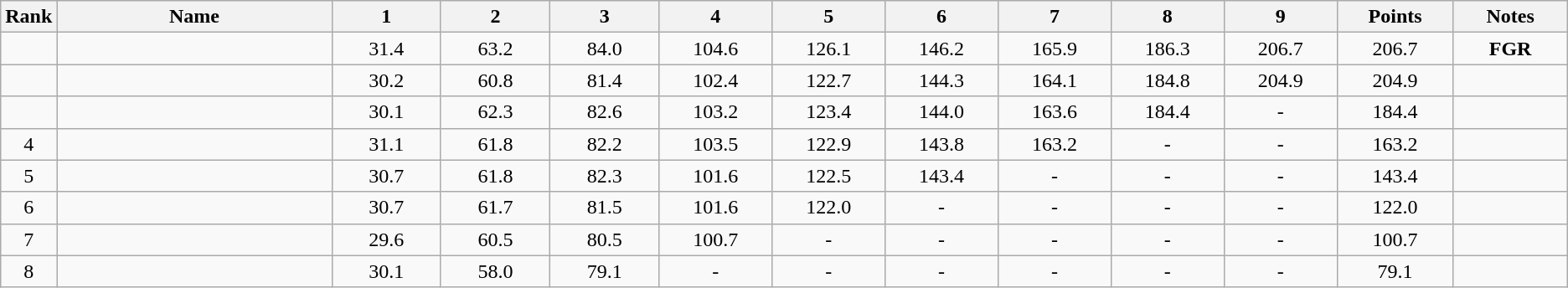<table class="wikitable sortable" style="text-align:center;">
<tr>
<th>Rank</th>
<th style="width:20em;">Name</th>
<th style="width:7em;">1</th>
<th style="width:7em;">2</th>
<th style="width:7em;">3</th>
<th style="width:7em;">4</th>
<th style="width:7em;">5</th>
<th style="width:7em;">6</th>
<th style="width:7em;">7</th>
<th style="width:7em;">8</th>
<th style="width:7em;">9</th>
<th style="width:7em;">Points</th>
<th style="width:7em;">Notes</th>
</tr>
<tr>
<td></td>
<td align=left></td>
<td>31.4</td>
<td>63.2</td>
<td>84.0</td>
<td>104.6</td>
<td>126.1</td>
<td>146.2</td>
<td>165.9</td>
<td>186.3</td>
<td>206.7</td>
<td>206.7</td>
<td><strong>FGR</strong></td>
</tr>
<tr>
<td></td>
<td align=left></td>
<td>30.2</td>
<td>60.8</td>
<td>81.4</td>
<td>102.4</td>
<td>122.7</td>
<td>144.3</td>
<td>164.1</td>
<td>184.8</td>
<td>204.9</td>
<td>204.9</td>
<td></td>
</tr>
<tr>
<td></td>
<td align=left></td>
<td>30.1</td>
<td>62.3</td>
<td>82.6</td>
<td>103.2</td>
<td>123.4</td>
<td>144.0</td>
<td>163.6</td>
<td>184.4</td>
<td>-</td>
<td>184.4</td>
<td></td>
</tr>
<tr>
<td>4</td>
<td align=left></td>
<td>31.1</td>
<td>61.8</td>
<td>82.2</td>
<td>103.5</td>
<td>122.9</td>
<td>143.8</td>
<td>163.2</td>
<td>-</td>
<td>-</td>
<td>163.2</td>
<td></td>
</tr>
<tr>
<td>5</td>
<td align=left></td>
<td>30.7</td>
<td>61.8</td>
<td>82.3</td>
<td>101.6</td>
<td>122.5</td>
<td>143.4</td>
<td>-</td>
<td>-</td>
<td>-</td>
<td>143.4</td>
<td></td>
</tr>
<tr>
<td>6</td>
<td align=left></td>
<td>30.7</td>
<td>61.7</td>
<td>81.5</td>
<td>101.6</td>
<td>122.0</td>
<td>-</td>
<td>-</td>
<td>-</td>
<td>-</td>
<td>122.0</td>
<td></td>
</tr>
<tr>
<td>7</td>
<td align=left></td>
<td>29.6</td>
<td>60.5</td>
<td>80.5</td>
<td>100.7</td>
<td>-</td>
<td>-</td>
<td>-</td>
<td>-</td>
<td>-</td>
<td>100.7</td>
<td></td>
</tr>
<tr>
<td>8</td>
<td align=left></td>
<td>30.1</td>
<td>58.0</td>
<td>79.1</td>
<td>-</td>
<td>-</td>
<td>-</td>
<td>-</td>
<td>-</td>
<td>-</td>
<td>79.1</td>
<td></td>
</tr>
</table>
